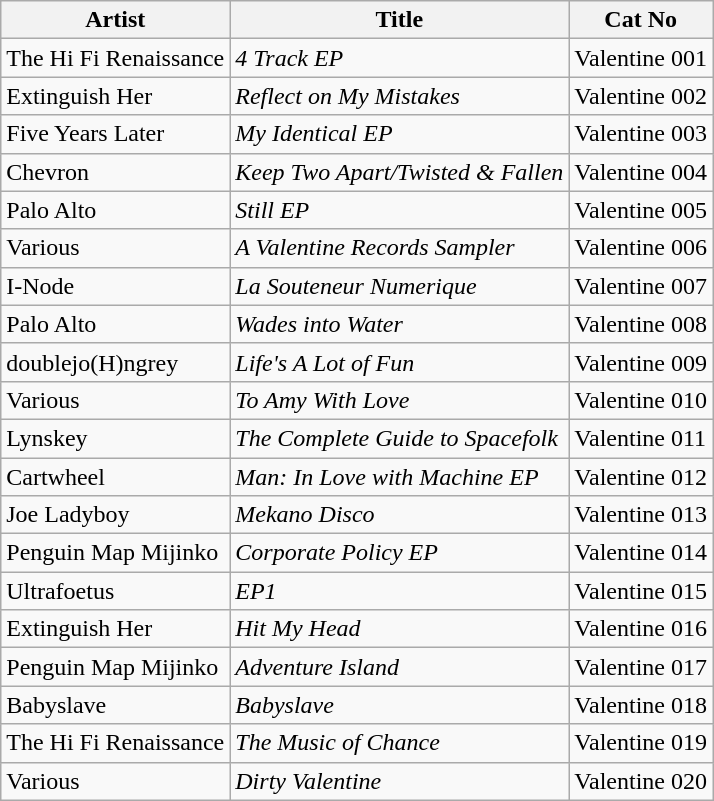<table class="wikitable">
<tr>
<th>Artist</th>
<th>Title</th>
<th>Cat No</th>
</tr>
<tr>
<td>The Hi Fi Renaissance</td>
<td><em>4 Track EP</em></td>
<td>Valentine 001</td>
</tr>
<tr>
<td>Extinguish Her</td>
<td><em>Reflect on My Mistakes</em></td>
<td>Valentine 002</td>
</tr>
<tr>
<td>Five Years Later</td>
<td><em>My Identical EP</em></td>
<td>Valentine 003</td>
</tr>
<tr>
<td>Chevron</td>
<td><em>Keep Two Apart/Twisted & Fallen</em></td>
<td>Valentine 004</td>
</tr>
<tr>
<td>Palo Alto</td>
<td><em>Still EP</em></td>
<td>Valentine 005</td>
</tr>
<tr>
<td>Various</td>
<td><em>A Valentine Records Sampler</em></td>
<td>Valentine 006</td>
</tr>
<tr>
<td>I-Node</td>
<td><em>La Souteneur Numerique</em></td>
<td>Valentine 007</td>
</tr>
<tr>
<td>Palo Alto</td>
<td><em>Wades into Water</em></td>
<td>Valentine 008</td>
</tr>
<tr>
<td>doublejo(H)ngrey</td>
<td><em>Life's A Lot of Fun</em></td>
<td>Valentine 009</td>
</tr>
<tr>
<td>Various</td>
<td><em>To Amy With Love</em></td>
<td>Valentine 010</td>
</tr>
<tr>
<td>Lynskey</td>
<td><em>The Complete Guide to Spacefolk</em></td>
<td>Valentine 011</td>
</tr>
<tr>
<td>Cartwheel</td>
<td><em>Man: In Love with Machine EP</em></td>
<td>Valentine 012</td>
</tr>
<tr>
<td>Joe Ladyboy</td>
<td><em>Mekano Disco</em></td>
<td>Valentine 013</td>
</tr>
<tr>
<td>Penguin Map Mijinko</td>
<td><em>Corporate Policy EP</em></td>
<td>Valentine 014</td>
</tr>
<tr>
<td>Ultrafoetus</td>
<td><em>EP1</em></td>
<td>Valentine 015</td>
</tr>
<tr>
<td>Extinguish Her</td>
<td><em>Hit My Head</em></td>
<td>Valentine 016</td>
</tr>
<tr>
<td>Penguin Map Mijinko</td>
<td><em>Adventure Island</em></td>
<td>Valentine 017</td>
</tr>
<tr>
<td>Babyslave</td>
<td><em>Babyslave</em></td>
<td>Valentine 018</td>
</tr>
<tr>
<td>The Hi Fi Renaissance</td>
<td><em>The Music of Chance</em></td>
<td>Valentine 019</td>
</tr>
<tr>
<td>Various</td>
<td><em>Dirty Valentine</em></td>
<td>Valentine 020</td>
</tr>
</table>
